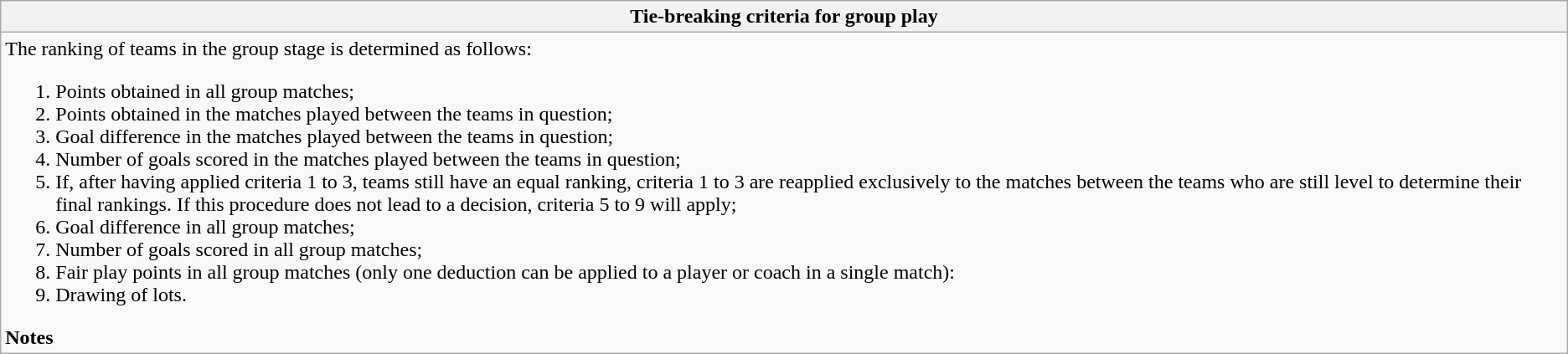<table class="wikitable collapsible collapsed">
<tr>
<th> Tie-breaking criteria for group play</th>
</tr>
<tr>
<td>The ranking of teams in the group stage is determined as follows:<br><ol><li>Points obtained in all group matches;</li><li>Points obtained in the matches played between the teams in question;</li><li>Goal difference in the matches played between the teams in question;</li><li>Number of goals scored in the matches played between the teams in question;</li><li>If, after having applied criteria 1 to 3, teams still have an equal ranking, criteria 1 to 3 are reapplied exclusively to the matches between the teams who are still level to determine their final rankings. If this procedure does not lead to a decision, criteria 5 to 9 will apply;</li><li>Goal difference in all group matches;</li><li>Number of goals scored in all group matches;</li><li>Fair play points in all group matches (only one deduction can be applied to a player or coach in a single match): </li><li>Drawing of lots.</li></ol><strong>Notes</strong>
</td>
</tr>
</table>
